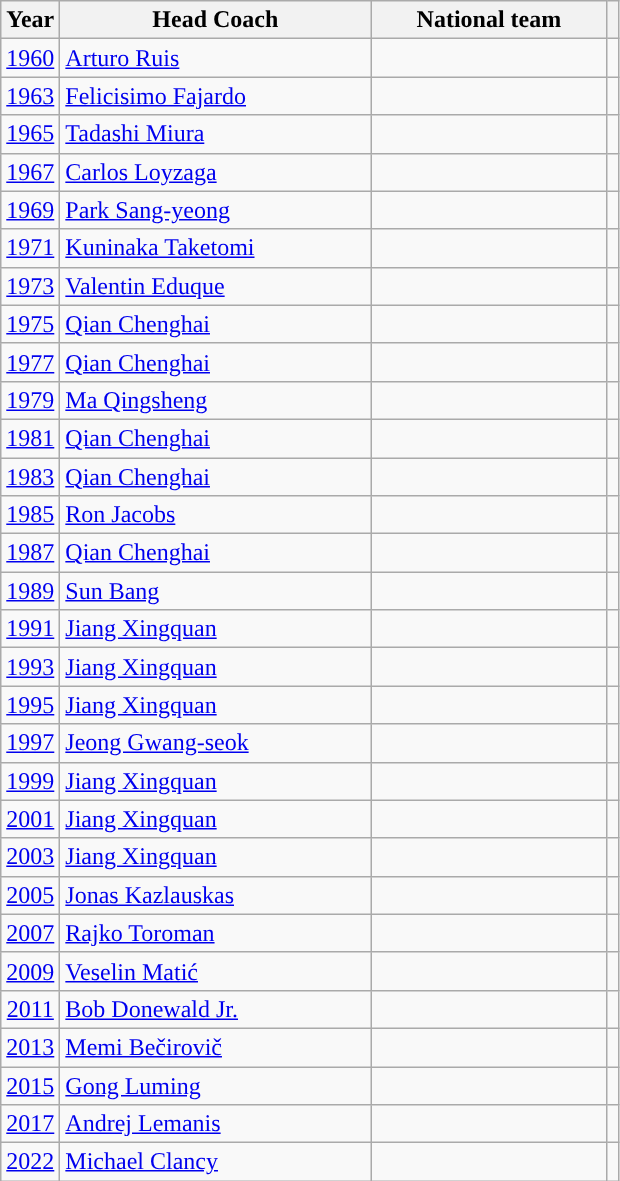<table class="wikitable">
<tr>
<th>Year</th>
<th style="width:200px">Head Coach</th>
<th style="width:150px">National team</th>
<th></th>
</tr>
<tr>
<td style="text-align:center;"><a href='#'>1960</a></td>
<td> <a href='#'>Arturo Ruis</a></td>
<td></td>
<td></td>
</tr>
<tr>
<td style="text-align:center;"><a href='#'>1963</a></td>
<td> <a href='#'>Felicisimo Fajardo</a></td>
<td></td>
<td></td>
</tr>
<tr>
<td style="text-align:center;"><a href='#'>1965</a></td>
<td> <a href='#'>Tadashi Miura</a></td>
<td></td>
<td></td>
</tr>
<tr>
<td style="text-align:center;"><a href='#'>1967</a></td>
<td> <a href='#'>Carlos Loyzaga</a></td>
<td></td>
<td></td>
</tr>
<tr>
<td style="text-align:center;"><a href='#'>1969</a></td>
<td> <a href='#'>Park Sang-yeong</a></td>
<td></td>
<td></td>
</tr>
<tr>
<td style="text-align:center;"><a href='#'>1971</a></td>
<td> <a href='#'>Kuninaka Taketomi</a></td>
<td></td>
<td></td>
</tr>
<tr>
<td style="text-align:center;"><a href='#'>1973</a></td>
<td> <a href='#'>Valentin Eduque</a></td>
<td></td>
<td></td>
</tr>
<tr>
<td style="text-align:center;"><a href='#'>1975</a></td>
<td> <a href='#'>Qian Chenghai</a></td>
<td></td>
<td></td>
</tr>
<tr>
<td style="text-align:center;"><a href='#'>1977</a></td>
<td> <a href='#'>Qian Chenghai</a></td>
<td></td>
<td></td>
</tr>
<tr>
<td style="text-align:center;"><a href='#'>1979</a></td>
<td> <a href='#'>Ma Qingsheng</a></td>
<td></td>
<td></td>
</tr>
<tr>
<td style="text-align:center;"><a href='#'>1981</a></td>
<td> <a href='#'>Qian Chenghai</a></td>
<td></td>
<td></td>
</tr>
<tr>
<td style="text-align:center;"><a href='#'>1983</a></td>
<td> <a href='#'>Qian Chenghai</a></td>
<td></td>
<td></td>
</tr>
<tr>
<td style="text-align:center;"><a href='#'>1985</a></td>
<td> <a href='#'>Ron Jacobs</a></td>
<td></td>
<td></td>
</tr>
<tr>
<td style="text-align:center;"><a href='#'>1987</a></td>
<td> <a href='#'>Qian Chenghai</a></td>
<td></td>
<td></td>
</tr>
<tr>
<td style="text-align:center;"><a href='#'>1989</a></td>
<td> <a href='#'>Sun Bang</a></td>
<td></td>
<td></td>
</tr>
<tr>
<td style="text-align:center;"><a href='#'>1991</a></td>
<td> <a href='#'>Jiang Xingquan</a></td>
<td></td>
<td></td>
</tr>
<tr>
<td style="text-align:center;"><a href='#'>1993</a></td>
<td> <a href='#'>Jiang Xingquan</a></td>
<td></td>
<td></td>
</tr>
<tr>
<td style="text-align:center;"><a href='#'>1995</a></td>
<td> <a href='#'>Jiang Xingquan</a></td>
<td></td>
<td></td>
</tr>
<tr>
<td style="text-align:center;"><a href='#'>1997</a></td>
<td> <a href='#'>Jeong Gwang-seok</a></td>
<td></td>
<td></td>
</tr>
<tr>
<td style="text-align:center;"><a href='#'>1999</a></td>
<td> <a href='#'>Jiang Xingquan</a></td>
<td></td>
<td></td>
</tr>
<tr>
<td style="text-align:center;"><a href='#'>2001</a></td>
<td> <a href='#'>Jiang Xingquan</a></td>
<td></td>
<td></td>
</tr>
<tr>
<td style="text-align:center;"><a href='#'>2003</a></td>
<td> <a href='#'>Jiang Xingquan</a></td>
<td></td>
<td></td>
</tr>
<tr>
<td style="text-align:center;"><a href='#'>2005</a></td>
<td> <a href='#'>Jonas Kazlauskas</a></td>
<td></td>
<td></td>
</tr>
<tr>
<td style="text-align:center;"><a href='#'>2007</a></td>
<td> <a href='#'>Rajko Toroman</a></td>
<td></td>
<td></td>
</tr>
<tr>
<td style="text-align:center;"><a href='#'>2009</a></td>
<td> <a href='#'>Veselin Matić</a></td>
<td></td>
<td></td>
</tr>
<tr>
<td style="text-align:center;"><a href='#'>2011</a></td>
<td> <a href='#'>Bob Donewald Jr.</a></td>
<td></td>
<td></td>
</tr>
<tr>
<td style="text-align:center;"><a href='#'>2013</a></td>
<td> <a href='#'>Memi Bečirovič</a></td>
<td></td>
<td></td>
</tr>
<tr>
<td style="text-align:center;"><a href='#'>2015</a></td>
<td> <a href='#'>Gong Luming</a></td>
<td></td>
<td></td>
</tr>
<tr>
<td style="text-align:center;"><a href='#'>2017</a></td>
<td> <a href='#'>Andrej Lemanis</a></td>
<td></td>
<td></td>
</tr>
<tr>
<td style="text-align:center;"><a href='#'>2022</a></td>
<td> <a href='#'>Michael Clancy</a></td>
<td></td>
<td></td>
</tr>
</table>
